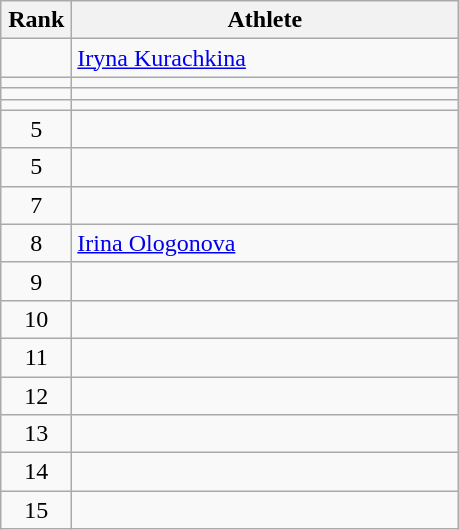<table class="wikitable" style="text-align: center;">
<tr>
<th width=40>Rank</th>
<th width=250>Athlete</th>
</tr>
<tr>
<td></td>
<td align="left"> <a href='#'>Iryna Kurachkina</a> </td>
</tr>
<tr>
<td></td>
<td align="left"></td>
</tr>
<tr>
<td></td>
<td align="left"></td>
</tr>
<tr>
<td></td>
<td align="left"></td>
</tr>
<tr>
<td>5</td>
<td align="left"></td>
</tr>
<tr>
<td>5</td>
<td align="left"></td>
</tr>
<tr>
<td>7</td>
<td align="left"></td>
</tr>
<tr>
<td>8</td>
<td align="left"> <a href='#'>Irina Ologonova</a> </td>
</tr>
<tr>
<td>9</td>
<td align="left"></td>
</tr>
<tr>
<td>10</td>
<td align="left"></td>
</tr>
<tr>
<td>11</td>
<td align="left"></td>
</tr>
<tr>
<td>12</td>
<td align="left"></td>
</tr>
<tr>
<td>13</td>
<td align="left"></td>
</tr>
<tr>
<td>14</td>
<td align="left"></td>
</tr>
<tr>
<td>15</td>
<td align="left"></td>
</tr>
</table>
